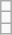<table class="wikitable">
<tr>
<td></td>
</tr>
<tr>
<td></td>
</tr>
<tr>
<td></td>
</tr>
</table>
